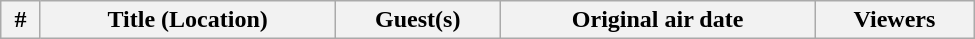<table class="wikitable" width="650px">
<tr>
<th>#</th>
<th>Title (Location)</th>
<th>Guest(s)</th>
<th>Original air date</th>
<th>Viewers<br>





</th>
</tr>
</table>
